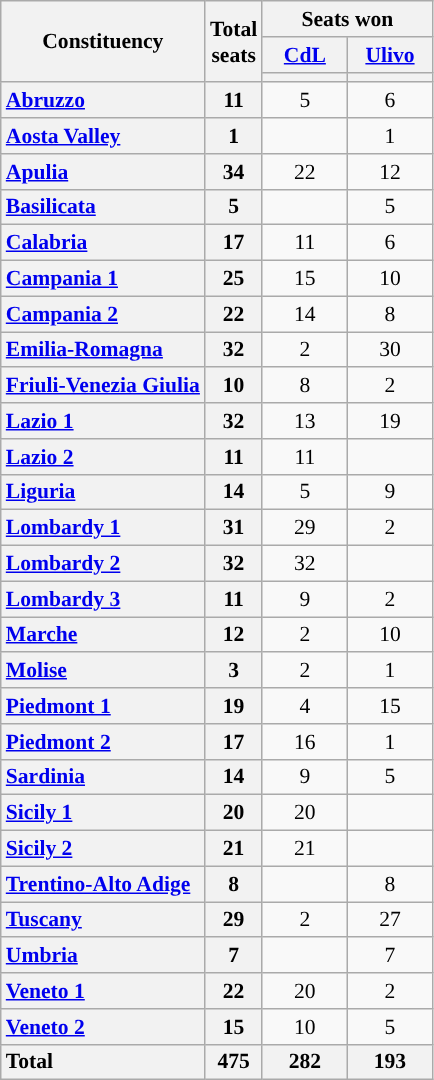<table class="wikitable" style="text-align:center; font-size: 0.9em">
<tr>
<th rowspan="3">Constituency</th>
<th rowspan="3">Total<br>seats</th>
<th colspan="2">Seats won</th>
</tr>
<tr>
<th class="unsortable" style="width:50px;"><a href='#'>CdL</a></th>
<th class="unsortable" style="width:50px;"><a href='#'>Ulivo</a></th>
</tr>
<tr>
<th style="color:inherit;background:"></th>
<th style="color:inherit;background:"></th>
</tr>
<tr>
<th style="text-align: left;"><a href='#'>Abruzzo</a></th>
<th>11</th>
<td>5</td>
<td>6</td>
</tr>
<tr>
<th style="text-align: left;"><a href='#'>Aosta Valley</a></th>
<th>1</th>
<td></td>
<td>1</td>
</tr>
<tr>
<th style="text-align: left;"><a href='#'>Apulia</a></th>
<th>34</th>
<td>22</td>
<td>12</td>
</tr>
<tr>
<th style="text-align: left;"><a href='#'>Basilicata</a></th>
<th>5</th>
<td></td>
<td>5</td>
</tr>
<tr>
<th style="text-align: left;"><a href='#'>Calabria</a></th>
<th>17</th>
<td>11</td>
<td>6</td>
</tr>
<tr>
<th style="text-align: left;"><a href='#'>Campania 1</a></th>
<th>25</th>
<td>15</td>
<td>10</td>
</tr>
<tr>
<th style="text-align: left;"><a href='#'>Campania 2</a></th>
<th>22</th>
<td>14</td>
<td>8</td>
</tr>
<tr>
<th style="text-align: left;"><a href='#'>Emilia-Romagna</a></th>
<th>32</th>
<td>2</td>
<td>30</td>
</tr>
<tr>
<th style="text-align: left;"><a href='#'>Friuli-Venezia Giulia</a></th>
<th>10</th>
<td>8</td>
<td>2</td>
</tr>
<tr>
<th style="text-align: left;"><a href='#'>Lazio 1</a></th>
<th>32</th>
<td>13</td>
<td>19</td>
</tr>
<tr>
<th style="text-align: left;"><a href='#'>Lazio 2</a></th>
<th>11</th>
<td>11</td>
<td></td>
</tr>
<tr>
<th style="text-align: left;"><a href='#'>Liguria</a></th>
<th>14</th>
<td>5</td>
<td>9</td>
</tr>
<tr>
<th style="text-align: left;"><a href='#'>Lombardy 1</a></th>
<th>31</th>
<td>29</td>
<td>2</td>
</tr>
<tr>
<th style="text-align: left;"><a href='#'>Lombardy 2</a></th>
<th>32</th>
<td>32</td>
<td></td>
</tr>
<tr>
<th style="text-align: left;"><a href='#'>Lombardy 3</a></th>
<th>11</th>
<td>9</td>
<td>2</td>
</tr>
<tr>
<th style="text-align: left;"><a href='#'>Marche</a></th>
<th>12</th>
<td>2</td>
<td>10</td>
</tr>
<tr>
<th style="text-align: left;"><a href='#'>Molise</a></th>
<th>3</th>
<td>2</td>
<td>1</td>
</tr>
<tr>
<th style="text-align: left;"><a href='#'>Piedmont 1</a></th>
<th>19</th>
<td>4</td>
<td>15</td>
</tr>
<tr>
<th style="text-align: left;"><a href='#'>Piedmont 2</a></th>
<th>17</th>
<td>16</td>
<td>1</td>
</tr>
<tr>
<th style="text-align: left;"><a href='#'>Sardinia</a></th>
<th>14</th>
<td>9</td>
<td>5</td>
</tr>
<tr>
<th style="text-align: left;"><a href='#'>Sicily 1</a></th>
<th>20</th>
<td>20</td>
<td></td>
</tr>
<tr>
<th style="text-align: left;"><a href='#'>Sicily 2</a></th>
<th>21</th>
<td>21</td>
<td></td>
</tr>
<tr>
<th style="text-align: left;"><a href='#'>Trentino-Alto Adige</a></th>
<th>8</th>
<td></td>
<td>8</td>
</tr>
<tr>
<th style="text-align: left;"><a href='#'>Tuscany</a></th>
<th>29</th>
<td>2</td>
<td>27</td>
</tr>
<tr>
<th style="text-align: left;"><a href='#'>Umbria</a></th>
<th>7</th>
<td></td>
<td>7</td>
</tr>
<tr>
<th style="text-align: left;"><a href='#'>Veneto 1</a></th>
<th>22</th>
<td>20</td>
<td>2</td>
</tr>
<tr>
<th style="text-align: left;"><a href='#'>Veneto 2</a></th>
<th>15</th>
<td>10</td>
<td>5</td>
</tr>
<tr>
<th style="text-align: left;">Total</th>
<th>475</th>
<th>282</th>
<th>193</th>
</tr>
</table>
